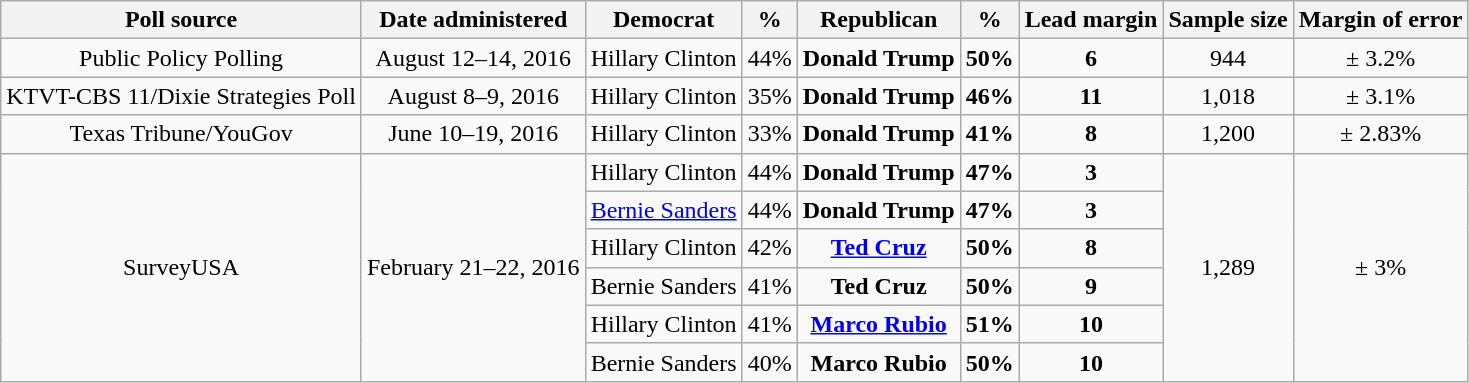<table class="wikitable" style="text-align:center;">
<tr>
<th>Poll source</th>
<th>Date administered</th>
<th>Democrat</th>
<th>%</th>
<th>Republican</th>
<th>%</th>
<th>Lead margin</th>
<th>Sample size</th>
<th>Margin of error</th>
</tr>
<tr>
<td>Public Policy Polling</td>
<td>August 12–14, 2016</td>
<td>Hillary Clinton</td>
<td>44%</td>
<td><strong>Donald Trump</strong></td>
<td><strong>50%</strong></td>
<td><strong>6</strong></td>
<td>944</td>
<td>± 3.2%</td>
</tr>
<tr>
<td>KTVT-CBS 11/Dixie Strategies Poll</td>
<td>August 8–9, 2016</td>
<td>Hillary Clinton</td>
<td>35%</td>
<td><strong>Donald Trump</strong></td>
<td><strong>46%</strong></td>
<td><strong>11</strong></td>
<td>1,018</td>
<td>± 3.1%</td>
</tr>
<tr>
<td>Texas Tribune/YouGov</td>
<td>June 10–19, 2016</td>
<td>Hillary Clinton</td>
<td>33%</td>
<td><strong>Donald Trump</strong></td>
<td><strong>41%</strong></td>
<td><strong>8</strong></td>
<td>1,200</td>
<td>± 2.83%</td>
</tr>
<tr>
<td rowspan=6>SurveyUSA</td>
<td rowspan=6>February 21–22, 2016</td>
<td>Hillary Clinton</td>
<td>44%</td>
<td><strong>Donald Trump</strong></td>
<td><strong>47%</strong></td>
<td><strong>3</strong></td>
<td rowspan=6>1,289</td>
<td rowspan=6>± 3%</td>
</tr>
<tr>
<td><a href='#'>Bernie Sanders</a></td>
<td>44%</td>
<td><strong>Donald Trump</strong></td>
<td><strong>47%</strong></td>
<td><strong>3</strong></td>
</tr>
<tr>
<td>Hillary Clinton</td>
<td>42%</td>
<td><strong><a href='#'>Ted Cruz</a></strong></td>
<td><strong>50%</strong></td>
<td><strong>8</strong></td>
</tr>
<tr>
<td>Bernie Sanders</td>
<td>41%</td>
<td><strong>Ted Cruz</strong></td>
<td><strong>50%</strong></td>
<td><strong>9</strong></td>
</tr>
<tr>
<td>Hillary Clinton</td>
<td>41%</td>
<td><strong><a href='#'>Marco Rubio</a></strong></td>
<td><strong>51%</strong></td>
<td><strong>10</strong></td>
</tr>
<tr>
<td>Bernie Sanders</td>
<td>40%</td>
<td><strong>Marco Rubio</strong></td>
<td><strong>50%</strong></td>
<td><strong>10</strong></td>
</tr>
</table>
